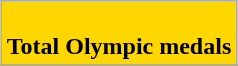<table class="wikitable" style="margin: auto">
<tr style="background-color:Gold">
<td style="text-align:center;"><br><strong>Total Olympic medals</strong></td>
</tr>
<tr>
</tr>
</table>
